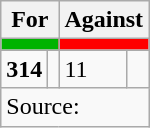<table class=wikitable style=text-align:right->
<tr>
<th colspan=2>For</th>
<th colspan=2>Against</th>
</tr>
<tr>
<th colspan=2 style="background-color: #00b300"></th>
<th colspan=2 style="background-color: #ff0000"></th>
</tr>
<tr>
<td><strong>314</strong></td>
<td><strong></strong></td>
<td>11</td>
<td></td>
</tr>
<tr>
<td style="text-align:left;" colspan=8>Source:</td>
</tr>
</table>
